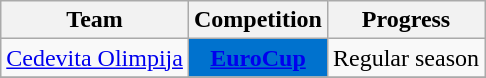<table class="wikitable sortable">
<tr>
<th>Team</th>
<th>Competition</th>
<th>Progress</th>
</tr>
<tr>
<td><a href='#'>Cedevita Olimpija</a></td>
<td style="background-color:#0072CE; color:#FFFFFF; text-align:center"><strong><a href='#'><span>EuroCup</span></a></strong></td>
<td>Regular season</td>
</tr>
<tr>
</tr>
</table>
